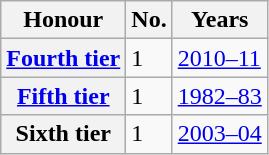<table class="wikitable plainrowheaders">
<tr>
<th scope=col>Honour</th>
<th scope=col>No.</th>
<th scope=col>Years</th>
</tr>
<tr>
<th scope=row><a href='#'>Fourth tier</a></th>
<td>1</td>
<td><a href='#'>2010–11</a></td>
</tr>
<tr>
<th scope=row><a href='#'>Fifth tier</a></th>
<td>1</td>
<td><a href='#'>1982–83</a></td>
</tr>
<tr>
<th scope=row>Sixth tier</th>
<td>1</td>
<td><a href='#'>2003–04</a></td>
</tr>
</table>
